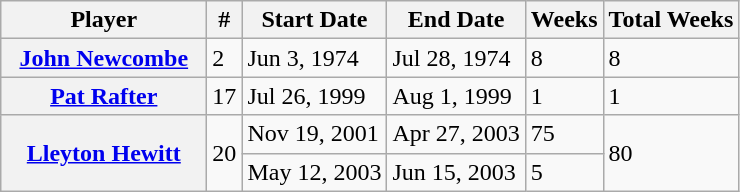<table class="wikitable plainrowheaders nowrap">
<tr>
<th width="130">Player</th>
<th>#</th>
<th>Start Date</th>
<th>End Date</th>
<th>Weeks</th>
<th>Total Weeks</th>
</tr>
<tr>
<th><a href='#'>John Newcombe</a></th>
<td>2</td>
<td>Jun 3, 1974</td>
<td>Jul 28, 1974</td>
<td>8</td>
<td>8</td>
</tr>
<tr>
<th><a href='#'>Pat Rafter</a></th>
<td>17</td>
<td>Jul 26, 1999</td>
<td>Aug 1, 1999</td>
<td>1</td>
<td>1</td>
</tr>
<tr>
<th rowspan="2"><a href='#'>Lleyton Hewitt</a></th>
<td rowspan="2">20</td>
<td>Nov 19, 2001</td>
<td>Apr 27, 2003</td>
<td>75</td>
<td rowspan="2">80</td>
</tr>
<tr>
<td>May 12, 2003</td>
<td>Jun 15, 2003</td>
<td>5</td>
</tr>
</table>
